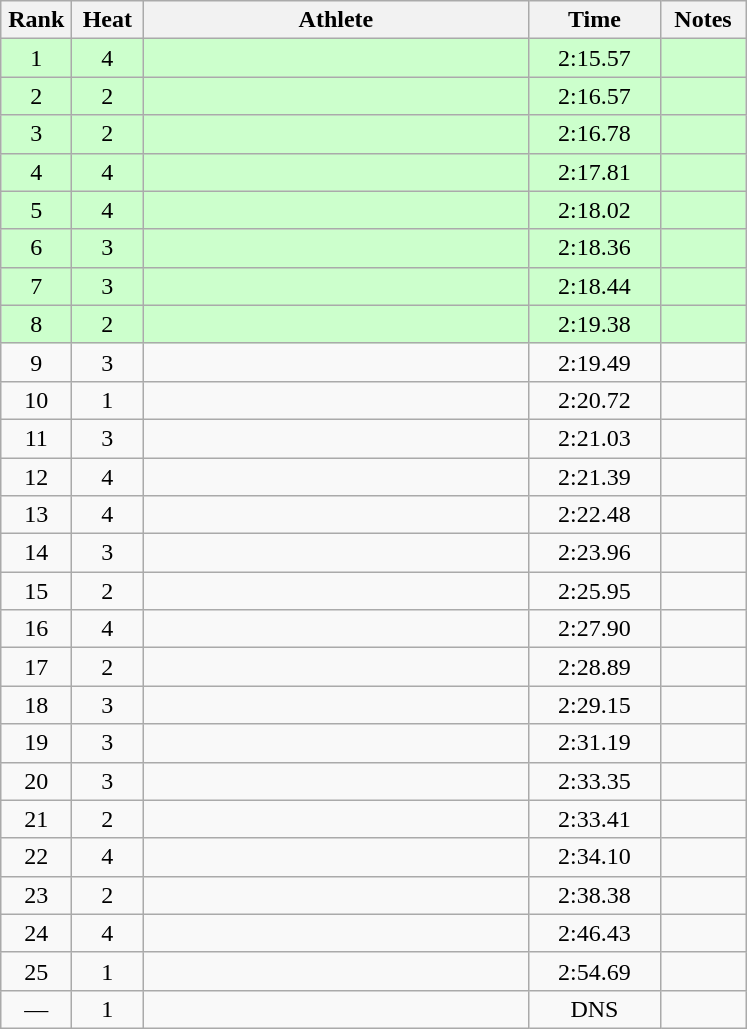<table class="wikitable" style="text-align:center">
<tr>
<th width=40>Rank</th>
<th width=40>Heat</th>
<th width=250>Athlete</th>
<th width=80>Time</th>
<th width=50>Notes</th>
</tr>
<tr bgcolor="ccffcc">
<td>1</td>
<td>4</td>
<td align=left></td>
<td>2:15.57</td>
<td></td>
</tr>
<tr bgcolor="ccffcc">
<td>2</td>
<td>2</td>
<td align=left></td>
<td>2:16.57</td>
<td></td>
</tr>
<tr bgcolor="ccffcc">
<td>3</td>
<td>2</td>
<td align=left></td>
<td>2:16.78</td>
<td></td>
</tr>
<tr bgcolor="ccffcc">
<td>4</td>
<td>4</td>
<td align=left></td>
<td>2:17.81</td>
<td></td>
</tr>
<tr bgcolor="ccffcc">
<td>5</td>
<td>4</td>
<td align=left></td>
<td>2:18.02</td>
<td></td>
</tr>
<tr bgcolor="ccffcc">
<td>6</td>
<td>3</td>
<td align=left></td>
<td>2:18.36</td>
<td></td>
</tr>
<tr bgcolor="ccffcc">
<td>7</td>
<td>3</td>
<td align=left></td>
<td>2:18.44</td>
<td></td>
</tr>
<tr bgcolor="ccffcc">
<td>8</td>
<td>2</td>
<td align=left></td>
<td>2:19.38</td>
<td></td>
</tr>
<tr>
<td>9</td>
<td>3</td>
<td align=left></td>
<td>2:19.49</td>
<td></td>
</tr>
<tr>
<td>10</td>
<td>1</td>
<td align=left></td>
<td>2:20.72</td>
<td></td>
</tr>
<tr>
<td>11</td>
<td>3</td>
<td align=left></td>
<td>2:21.03</td>
<td></td>
</tr>
<tr>
<td>12</td>
<td>4</td>
<td align=left></td>
<td>2:21.39</td>
<td></td>
</tr>
<tr>
<td>13</td>
<td>4</td>
<td align=left></td>
<td>2:22.48</td>
<td></td>
</tr>
<tr>
<td>14</td>
<td>3</td>
<td align=left></td>
<td>2:23.96</td>
<td></td>
</tr>
<tr>
<td>15</td>
<td>2</td>
<td align=left></td>
<td>2:25.95</td>
<td></td>
</tr>
<tr>
<td>16</td>
<td>4</td>
<td align=left></td>
<td>2:27.90</td>
<td></td>
</tr>
<tr>
<td>17</td>
<td>2</td>
<td align=left></td>
<td>2:28.89</td>
<td></td>
</tr>
<tr>
<td>18</td>
<td>3</td>
<td align=left></td>
<td>2:29.15</td>
<td></td>
</tr>
<tr>
<td>19</td>
<td>3</td>
<td align=left></td>
<td>2:31.19</td>
<td></td>
</tr>
<tr>
<td>20</td>
<td>3</td>
<td align=left></td>
<td>2:33.35</td>
<td></td>
</tr>
<tr>
<td>21</td>
<td>2</td>
<td align=left></td>
<td>2:33.41</td>
<td></td>
</tr>
<tr>
<td>22</td>
<td>4</td>
<td align=left></td>
<td>2:34.10</td>
<td></td>
</tr>
<tr>
<td>23</td>
<td>2</td>
<td align=left></td>
<td>2:38.38</td>
<td></td>
</tr>
<tr>
<td>24</td>
<td>4</td>
<td align=left></td>
<td>2:46.43</td>
<td></td>
</tr>
<tr>
<td>25</td>
<td>1</td>
<td align=left></td>
<td>2:54.69</td>
<td></td>
</tr>
<tr>
<td>—</td>
<td>1</td>
<td align=left></td>
<td>DNS</td>
<td></td>
</tr>
</table>
